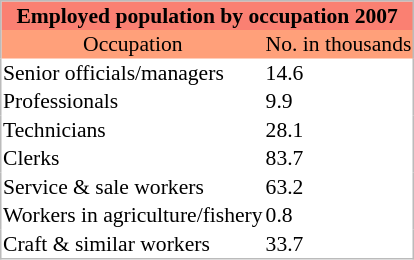<table cellpadding="1" style="float: left; margin: 0em 1em 1em 0em; border:1px #bbbbbb solid; border-collapse: collapse; font-size: 90%;">
<tr align="center" bgcolor=salmon>
<th colspan=3>Employed population by occupation 2007</th>
</tr>
<tr align=center bgcolor=lightsalmon>
<td>Occupation</td>
<td>No. in thousands</td>
</tr>
<tr>
<td>Senior officials/managers</td>
<td>14.6</td>
</tr>
<tr>
<td>Professionals</td>
<td>9.9</td>
</tr>
<tr>
<td>Technicians</td>
<td>28.1</td>
</tr>
<tr>
<td>Clerks</td>
<td>83.7</td>
</tr>
<tr>
<td>Service & sale workers</td>
<td>63.2</td>
</tr>
<tr>
<td>Workers in agriculture/fishery</td>
<td>0.8</td>
</tr>
<tr>
<td>Craft & similar workers</td>
<td>33.7</td>
</tr>
</table>
